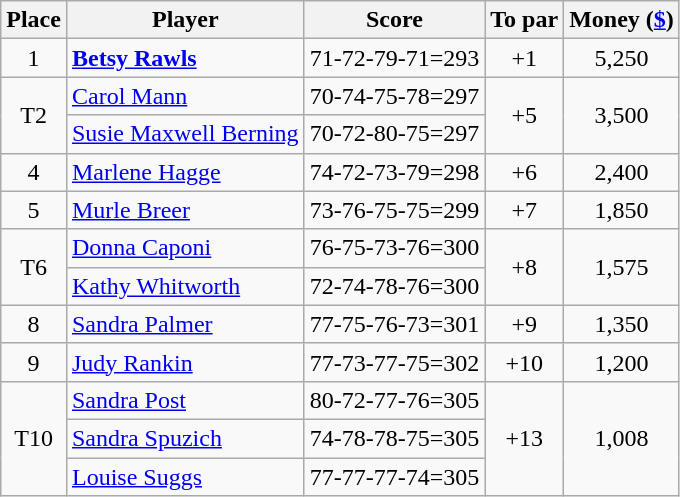<table class="wikitable">
<tr>
<th>Place</th>
<th>Player</th>
<th>Score</th>
<th>To par</th>
<th>Money (<a href='#'>$</a>)</th>
</tr>
<tr>
<td align=center>1</td>
<td> <strong><a href='#'>Betsy Rawls</a></strong></td>
<td>71-72-79-71=293</td>
<td align=center>+1</td>
<td align=center>5,250</td>
</tr>
<tr>
<td align=center rowspan=2>T2</td>
<td> <a href='#'>Carol Mann</a></td>
<td>70-74-75-78=297</td>
<td align=center rowspan=2>+5</td>
<td align=center rowspan=2>3,500</td>
</tr>
<tr>
<td> <a href='#'>Susie Maxwell Berning</a></td>
<td>70-72-80-75=297</td>
</tr>
<tr>
<td align=center>4</td>
<td> <a href='#'>Marlene Hagge</a></td>
<td>74-72-73-79=298</td>
<td align=center>+6</td>
<td align=center>2,400</td>
</tr>
<tr>
<td align=center>5</td>
<td> <a href='#'>Murle Breer</a></td>
<td>73-76-75-75=299</td>
<td align=center>+7</td>
<td align=center>1,850</td>
</tr>
<tr>
<td align=center rowspan=2>T6</td>
<td> <a href='#'>Donna Caponi</a></td>
<td>76-75-73-76=300</td>
<td align=center rowspan=2>+8</td>
<td align=center rowspan=2>1,575</td>
</tr>
<tr>
<td> <a href='#'>Kathy Whitworth</a></td>
<td>72-74-78-76=300</td>
</tr>
<tr>
<td align=center>8</td>
<td> <a href='#'>Sandra Palmer</a></td>
<td>77-75-76-73=301</td>
<td align=center>+9</td>
<td align=center>1,350</td>
</tr>
<tr>
<td align=center>9</td>
<td> <a href='#'>Judy Rankin</a></td>
<td>77-73-77-75=302</td>
<td align=center>+10</td>
<td align=center>1,200</td>
</tr>
<tr>
<td align=center rowspan=3>T10</td>
<td> <a href='#'>Sandra Post</a></td>
<td>80-72-77-76=305</td>
<td align=center rowspan=3>+13</td>
<td align=center rowspan=3>1,008</td>
</tr>
<tr>
<td> <a href='#'>Sandra Spuzich</a></td>
<td>74-78-78-75=305</td>
</tr>
<tr>
<td> <a href='#'>Louise Suggs</a></td>
<td>77-77-77-74=305</td>
</tr>
</table>
